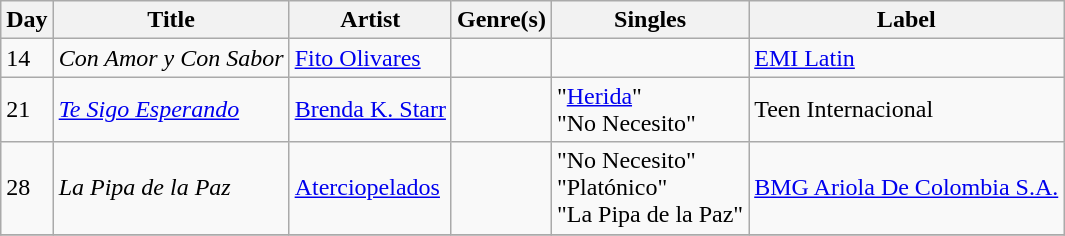<table class="wikitable sortable" style="text-align: left;">
<tr>
<th>Day</th>
<th>Title</th>
<th>Artist</th>
<th>Genre(s)</th>
<th>Singles</th>
<th>Label</th>
</tr>
<tr>
<td>14</td>
<td><em>Con Amor y Con Sabor</em></td>
<td><a href='#'>Fito Olivares</a></td>
<td></td>
<td></td>
<td><a href='#'>EMI Latin</a></td>
</tr>
<tr>
<td>21</td>
<td><em><a href='#'>Te Sigo Esperando</a></em></td>
<td><a href='#'>Brenda K. Starr</a></td>
<td></td>
<td>"<a href='#'>Herida</a>"<br>"No Necesito"</td>
<td>Teen Internacional</td>
</tr>
<tr>
<td>28</td>
<td><em>La Pipa de la Paz</em></td>
<td><a href='#'>Aterciopelados</a></td>
<td></td>
<td>"No Necesito"<br>"Platónico"<br>"La Pipa de la Paz"</td>
<td><a href='#'>BMG Ariola De Colombia S.A.</a></td>
</tr>
<tr>
</tr>
</table>
